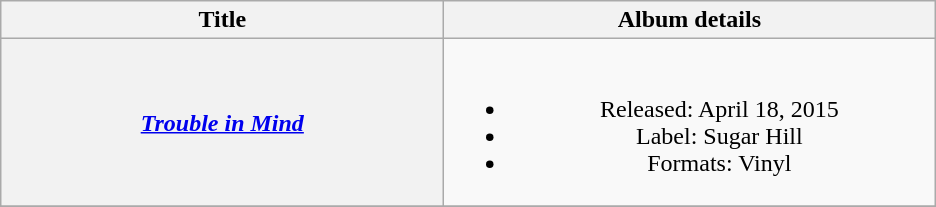<table class="wikitable plainrowheaders" style="text-align:center;">
<tr>
<th scope="col" style="width:18em;">Title</th>
<th scope="col" style="width:20em;">Album details</th>
</tr>
<tr>
<th scope="row"><em><a href='#'>Trouble in Mind</a></em></th>
<td><br><ul><li>Released: April 18, 2015</li><li>Label: Sugar Hill</li><li>Formats: Vinyl</li></ul></td>
</tr>
<tr>
</tr>
</table>
